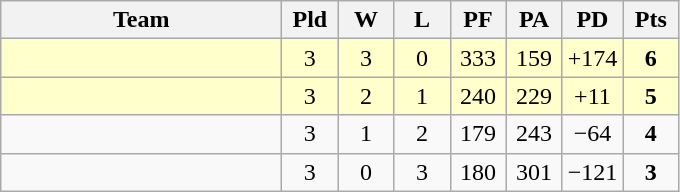<table class=wikitable style="text-align:center">
<tr>
<th width=180>Team</th>
<th width=30>Pld</th>
<th width=30>W</th>
<th width=30>L</th>
<th width=30>PF</th>
<th width=30>PA</th>
<th width=30>PD</th>
<th width=30>Pts</th>
</tr>
<tr align=center bgcolor="#ffffcc">
<td align="left"></td>
<td>3</td>
<td>3</td>
<td>0</td>
<td>333</td>
<td>159</td>
<td>+174</td>
<td><strong>6</strong></td>
</tr>
<tr align=center bgcolor="#ffffcc">
<td align="left"></td>
<td>3</td>
<td>2</td>
<td>1</td>
<td>240</td>
<td>229</td>
<td>+11</td>
<td><strong>5</strong></td>
</tr>
<tr>
<td align="left"></td>
<td>3</td>
<td>1</td>
<td>2</td>
<td>179</td>
<td>243</td>
<td>−64</td>
<td><strong>4</strong></td>
</tr>
<tr>
<td align="left"></td>
<td>3</td>
<td>0</td>
<td>3</td>
<td>180</td>
<td>301</td>
<td>−121</td>
<td><strong>3</strong></td>
</tr>
</table>
